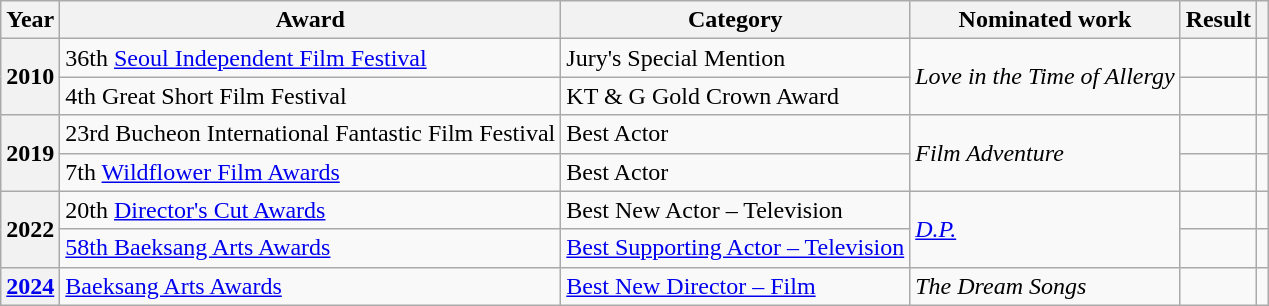<table class="wikitable plainrowheaders sortable">
<tr>
<th scope="col">Year</th>
<th scope="col">Award</th>
<th scope="col">Category</th>
<th scope="col">Nominated work</th>
<th scope="col">Result</th>
<th scope="col" class="unsortable"></th>
</tr>
<tr>
<th scope="row"  rowspan="2" style="text-align:center">2010</th>
<td>36th <a href='#'>Seoul Independent Film Festival</a></td>
<td>Jury's Special Mention</td>
<td rowspan="2"><em>Love in the Time of Allergy</em></td>
<td></td>
<td style="text-align:center"></td>
</tr>
<tr>
<td>4th Great Short Film Festival</td>
<td>KT & G Gold Crown Award</td>
<td></td>
<td style="text-align:center"></td>
</tr>
<tr>
<th scope="row" rowspan="2" style="text-align:center">2019</th>
<td>23rd Bucheon International Fantastic Film Festival</td>
<td>Best Actor</td>
<td rowspan="2"><em>Film Adventure</em></td>
<td></td>
<td style="text-align:center"></td>
</tr>
<tr>
<td>7th <a href='#'>Wildflower Film Awards</a></td>
<td>Best Actor</td>
<td></td>
<td style="text-align:center"></td>
</tr>
<tr>
<th scope=row  rowspan="2" style="text-align:center">2022</th>
<td>20th <a href='#'>Director's Cut Awards</a></td>
<td>Best New Actor – Television</td>
<td rowspan="2"><em><a href='#'>D.P.</a></em></td>
<td></td>
<td style="text-align:center"></td>
</tr>
<tr>
<td><a href='#'>58th Baeksang Arts Awards</a></td>
<td><a href='#'>Best Supporting Actor – Television</a></td>
<td></td>
<td></td>
</tr>
<tr>
<th scope="row" style="text-align:center"><a href='#'>2024</a></th>
<td><a href='#'>Baeksang Arts Awards</a></td>
<td><a href='#'>Best New Director – Film</a></td>
<td><em>The Dream Songs</em></td>
<td></td>
<td style="text-align:center"></td>
</tr>
</table>
